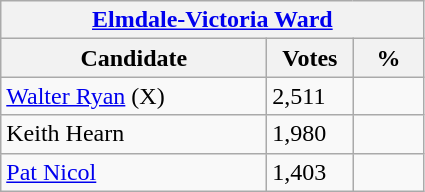<table class="wikitable">
<tr>
<th colspan="3"><a href='#'>Elmdale-Victoria Ward</a></th>
</tr>
<tr>
<th style="width: 170px">Candidate</th>
<th style="width: 50px">Votes</th>
<th style="width: 40px">%</th>
</tr>
<tr>
<td><a href='#'>Walter Ryan</a> (X)</td>
<td>2,511</td>
<td></td>
</tr>
<tr>
<td>Keith Hearn</td>
<td>1,980</td>
<td></td>
</tr>
<tr>
<td><a href='#'>Pat Nicol</a></td>
<td>1,403</td>
<td></td>
</tr>
</table>
